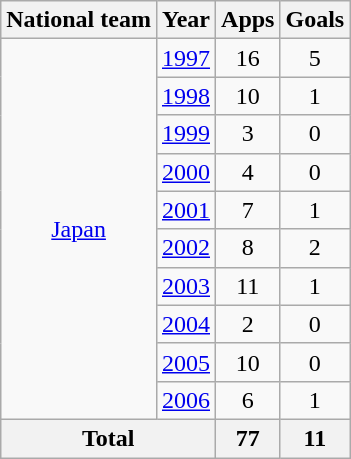<table class="wikitable" style="text-align:center">
<tr>
<th>National team</th>
<th>Year</th>
<th>Apps</th>
<th>Goals</th>
</tr>
<tr>
<td rowspan="10"><a href='#'>Japan</a></td>
<td><a href='#'>1997</a></td>
<td>16</td>
<td>5</td>
</tr>
<tr>
<td><a href='#'>1998</a></td>
<td>10</td>
<td>1</td>
</tr>
<tr>
<td><a href='#'>1999</a></td>
<td>3</td>
<td>0</td>
</tr>
<tr>
<td><a href='#'>2000</a></td>
<td>4</td>
<td>0</td>
</tr>
<tr>
<td><a href='#'>2001</a></td>
<td>7</td>
<td>1</td>
</tr>
<tr>
<td><a href='#'>2002</a></td>
<td>8</td>
<td>2</td>
</tr>
<tr>
<td><a href='#'>2003</a></td>
<td>11</td>
<td>1</td>
</tr>
<tr>
<td><a href='#'>2004</a></td>
<td>2</td>
<td>0</td>
</tr>
<tr>
<td><a href='#'>2005</a></td>
<td>10</td>
<td>0</td>
</tr>
<tr>
<td><a href='#'>2006</a></td>
<td>6</td>
<td>1</td>
</tr>
<tr>
<th colspan="2">Total</th>
<th>77</th>
<th>11</th>
</tr>
</table>
